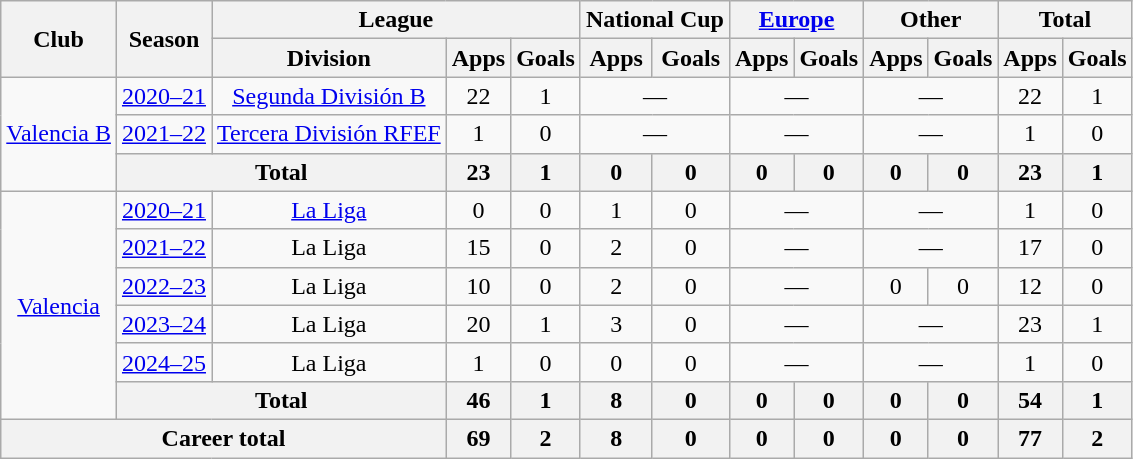<table class="wikitable" style="text-align:center">
<tr>
<th rowspan="2">Club</th>
<th rowspan="2">Season</th>
<th colspan="3">League</th>
<th colspan="2">National Cup</th>
<th colspan="2"><a href='#'>Europe</a></th>
<th colspan="2">Other</th>
<th colspan="2">Total</th>
</tr>
<tr>
<th>Division</th>
<th>Apps</th>
<th>Goals</th>
<th>Apps</th>
<th>Goals</th>
<th>Apps</th>
<th>Goals</th>
<th>Apps</th>
<th>Goals</th>
<th>Apps</th>
<th>Goals</th>
</tr>
<tr>
<td rowspan="3"><a href='#'>Valencia B</a></td>
<td><a href='#'>2020–21</a></td>
<td><a href='#'>Segunda División B</a></td>
<td>22</td>
<td>1</td>
<td colspan="2">—</td>
<td colspan="2">—</td>
<td colspan="2">—</td>
<td>22</td>
<td>1</td>
</tr>
<tr>
<td><a href='#'>2021–22</a></td>
<td><a href='#'>Tercera División RFEF</a></td>
<td>1</td>
<td>0</td>
<td colspan="2">—</td>
<td colspan="2">—</td>
<td colspan="2">—</td>
<td>1</td>
<td>0</td>
</tr>
<tr>
<th colspan=2>Total</th>
<th>23</th>
<th>1</th>
<th>0</th>
<th>0</th>
<th>0</th>
<th>0</th>
<th>0</th>
<th>0</th>
<th>23</th>
<th>1</th>
</tr>
<tr>
<td rowspan="6"><a href='#'>Valencia</a></td>
<td><a href='#'>2020–21</a></td>
<td><a href='#'>La Liga</a></td>
<td>0</td>
<td>0</td>
<td>1</td>
<td>0</td>
<td colspan="2">—</td>
<td colspan="2">—</td>
<td>1</td>
<td>0</td>
</tr>
<tr>
<td><a href='#'>2021–22</a></td>
<td>La Liga</td>
<td>15</td>
<td>0</td>
<td>2</td>
<td>0</td>
<td colspan="2">—</td>
<td colspan="2">—</td>
<td>17</td>
<td>0</td>
</tr>
<tr>
<td><a href='#'>2022–23</a></td>
<td>La Liga</td>
<td>10</td>
<td>0</td>
<td>2</td>
<td>0</td>
<td colspan="2">—</td>
<td>0</td>
<td>0</td>
<td>12</td>
<td>0</td>
</tr>
<tr>
<td><a href='#'>2023–24</a></td>
<td>La Liga</td>
<td>20</td>
<td>1</td>
<td>3</td>
<td>0</td>
<td colspan="2">—</td>
<td colspan="2">—</td>
<td>23</td>
<td>1</td>
</tr>
<tr>
<td><a href='#'>2024–25</a></td>
<td>La Liga</td>
<td>1</td>
<td>0</td>
<td>0</td>
<td>0</td>
<td colspan="2">—</td>
<td colspan="2">—</td>
<td>1</td>
<td>0</td>
</tr>
<tr>
<th colspan=2>Total</th>
<th>46</th>
<th>1</th>
<th>8</th>
<th>0</th>
<th>0</th>
<th>0</th>
<th>0</th>
<th>0</th>
<th>54</th>
<th>1</th>
</tr>
<tr>
<th colspan="3">Career total</th>
<th>69</th>
<th>2</th>
<th>8</th>
<th>0</th>
<th>0</th>
<th>0</th>
<th>0</th>
<th>0</th>
<th>77</th>
<th>2</th>
</tr>
</table>
